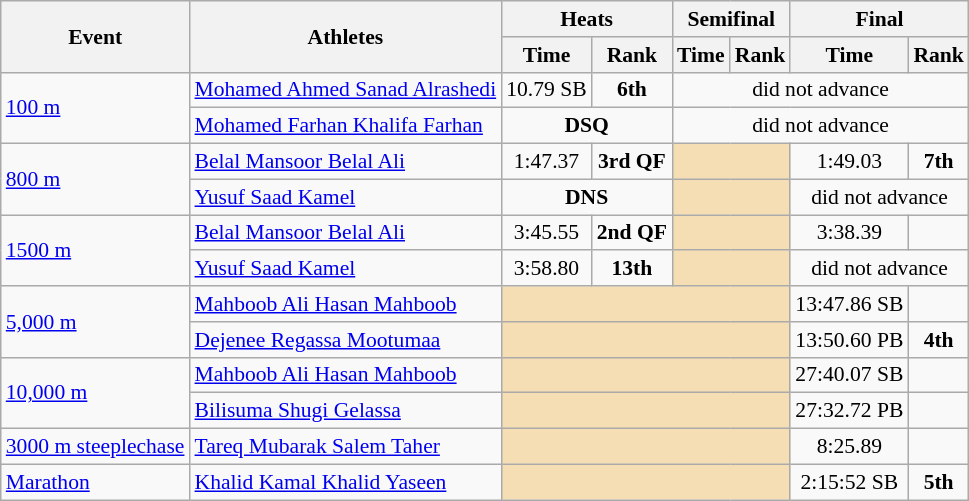<table class="wikitable" border="1" style="font-size:90%">
<tr>
<th rowspan=2>Event</th>
<th rowspan=2>Athletes</th>
<th colspan=2>Heats</th>
<th colspan=2>Semifinal</th>
<th colspan=2>Final</th>
</tr>
<tr>
<th>Time</th>
<th>Rank</th>
<th>Time</th>
<th>Rank</th>
<th>Time</th>
<th>Rank</th>
</tr>
<tr>
<td rowspan=2><a href='#'>100 m</a></td>
<td><a href='#'>Mohamed Ahmed Sanad Alrashedi</a></td>
<td align=center>10.79 SB</td>
<td align=center><strong>6th</strong></td>
<td align=center colspan=4>did not advance</td>
</tr>
<tr>
<td><a href='#'>Mohamed Farhan Khalifa Farhan</a></td>
<td align=center colspan=2><strong>DSQ</strong></td>
<td align=center colspan=4>did not advance</td>
</tr>
<tr>
<td rowspan=2><a href='#'>800 m</a></td>
<td><a href='#'>Belal Mansoor Belal Ali</a></td>
<td align=center>1:47.37</td>
<td align=center><strong>3rd QF</strong></td>
<td colspan=2 bgcolor=wheat></td>
<td align=center>1:49.03</td>
<td align=center><strong>7th</strong></td>
</tr>
<tr>
<td><a href='#'>Yusuf Saad Kamel</a></td>
<td align=center colspan=2><strong>DNS</strong></td>
<td colspan=2 bgcolor=wheat></td>
<td align=center colspan=2>did not advance</td>
</tr>
<tr>
<td rowspan=2><a href='#'>1500 m</a></td>
<td><a href='#'>Belal Mansoor Belal Ali</a></td>
<td align=center>3:45.55</td>
<td align=center><strong>2nd QF</strong></td>
<td colspan=2 bgcolor=wheat></td>
<td align=center>3:38.39</td>
<td align=center></td>
</tr>
<tr>
<td><a href='#'>Yusuf Saad Kamel</a></td>
<td align=center>3:58.80</td>
<td align=center><strong>13th</strong></td>
<td colspan=2 bgcolor=wheat></td>
<td align=center colspan=2>did not advance</td>
</tr>
<tr>
<td rowspan=2><a href='#'>5,000 m</a></td>
<td><a href='#'>Mahboob Ali Hasan Mahboob</a></td>
<td colspan=4 bgcolor=wheat></td>
<td align=center>13:47.86 SB</td>
<td align=center></td>
</tr>
<tr>
<td><a href='#'>Dejenee Regassa Mootumaa</a></td>
<td colspan=4 bgcolor=wheat></td>
<td align=center>13:50.60 PB</td>
<td align=center><strong>4th</strong></td>
</tr>
<tr>
<td rowspan=2><a href='#'>10,000 m</a></td>
<td><a href='#'>Mahboob Ali Hasan Mahboob</a></td>
<td colspan=4 bgcolor=wheat></td>
<td align=center>27:40.07 SB</td>
<td align=center></td>
</tr>
<tr>
<td><a href='#'>Bilisuma Shugi Gelassa</a></td>
<td colspan=4 bgcolor=wheat></td>
<td align=center>27:32.72 PB</td>
<td align=center></td>
</tr>
<tr>
<td><a href='#'>3000 m steeplechase</a></td>
<td><a href='#'>Tareq Mubarak Salem Taher</a></td>
<td colspan=4 bgcolor=wheat></td>
<td align=center>8:25.89</td>
<td align=center></td>
</tr>
<tr>
<td><a href='#'>Marathon</a></td>
<td><a href='#'>Khalid Kamal Khalid Yaseen</a></td>
<td colspan=4 bgcolor=wheat></td>
<td align=center>2:15:52 SB</td>
<td align=center><strong>5th</strong></td>
</tr>
</table>
